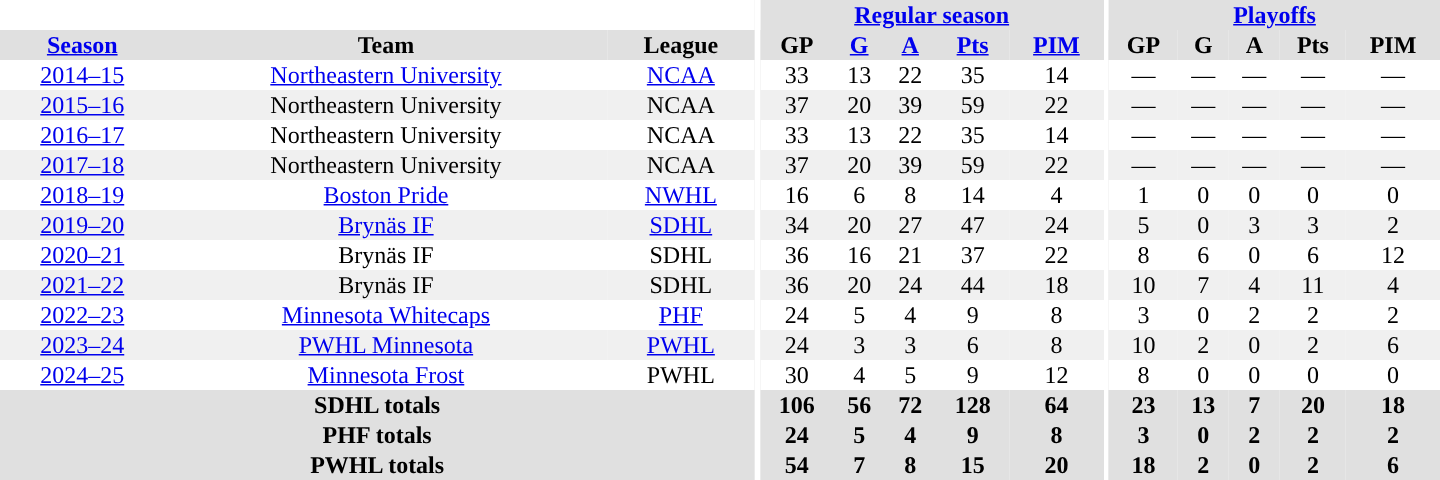<table border="0" cellpadding="1" cellspacing="0" style="text-align:center; width:60em">
<tr bgcolor="#e0e0e0">
<th colspan="3" bgcolor="#ffffff"></th>
<th rowspan="97" bgcolor="#ffffff"></th>
<th colspan="5"><a href='#'>Regular season</a></th>
<th rowspan="97" bgcolor="#ffffff"></th>
<th colspan="5"><a href='#'>Playoffs</a></th>
</tr>
<tr bgcolor="#e0e0e0">
<th><a href='#'>Season</a></th>
<th>Team</th>
<th>League</th>
<th>GP</th>
<th><a href='#'>G</a></th>
<th><a href='#'>A</a></th>
<th><a href='#'>Pts</a></th>
<th><a href='#'>PIM</a></th>
<th>GP</th>
<th>G</th>
<th>A</th>
<th>Pts</th>
<th>PIM</th>
</tr>
<tr>
<td><a href='#'>2014–15</a></td>
<td><a href='#'>Northeastern University</a></td>
<td><a href='#'>NCAA</a></td>
<td>33</td>
<td>13</td>
<td>22</td>
<td>35</td>
<td>14</td>
<td>—</td>
<td>—</td>
<td>—</td>
<td>—</td>
<td>—</td>
</tr>
<tr bgcolor="#f0f0f0">
<td><a href='#'>2015–16</a></td>
<td>Northeastern University</td>
<td>NCAA</td>
<td>37</td>
<td>20</td>
<td>39</td>
<td>59</td>
<td>22</td>
<td>—</td>
<td>—</td>
<td>—</td>
<td>—</td>
<td>—</td>
</tr>
<tr>
<td><a href='#'>2016–17</a></td>
<td>Northeastern University</td>
<td>NCAA</td>
<td>33</td>
<td>13</td>
<td>22</td>
<td>35</td>
<td>14</td>
<td>—</td>
<td>—</td>
<td>—</td>
<td>—</td>
<td>—</td>
</tr>
<tr bgcolor="#f0f0f0">
<td><a href='#'>2017–18</a></td>
<td>Northeastern University</td>
<td>NCAA</td>
<td>37</td>
<td>20</td>
<td>39</td>
<td>59</td>
<td>22</td>
<td>—</td>
<td>—</td>
<td>—</td>
<td>—</td>
<td>—</td>
</tr>
<tr>
<td><a href='#'>2018–19</a></td>
<td><a href='#'>Boston Pride</a></td>
<td><a href='#'>NWHL</a></td>
<td>16</td>
<td>6</td>
<td>8</td>
<td>14</td>
<td>4</td>
<td>1</td>
<td>0</td>
<td>0</td>
<td>0</td>
<td>0</td>
</tr>
<tr bgcolor="#f0f0f0">
<td><a href='#'>2019–20</a></td>
<td><a href='#'>Brynäs IF</a></td>
<td><a href='#'>SDHL</a></td>
<td>34</td>
<td>20</td>
<td>27</td>
<td>47</td>
<td>24</td>
<td>5</td>
<td>0</td>
<td>3</td>
<td>3</td>
<td>2</td>
</tr>
<tr>
<td><a href='#'>2020–21</a></td>
<td>Brynäs IF</td>
<td>SDHL</td>
<td>36</td>
<td>16</td>
<td>21</td>
<td>37</td>
<td>22</td>
<td>8</td>
<td>6</td>
<td>0</td>
<td>6</td>
<td>12</td>
</tr>
<tr bgcolor="#f0f0f0">
<td><a href='#'>2021–22</a></td>
<td>Brynäs IF</td>
<td>SDHL</td>
<td>36</td>
<td>20</td>
<td>24</td>
<td>44</td>
<td>18</td>
<td>10</td>
<td>7</td>
<td>4</td>
<td>11</td>
<td>4</td>
</tr>
<tr>
<td><a href='#'>2022–23</a></td>
<td><a href='#'>Minnesota Whitecaps</a></td>
<td><a href='#'>PHF</a></td>
<td>24</td>
<td>5</td>
<td>4</td>
<td>9</td>
<td>8</td>
<td>3</td>
<td>0</td>
<td>2</td>
<td>2</td>
<td>2</td>
</tr>
<tr bgcolor="#f0f0f0">
<td><a href='#'>2023–24</a></td>
<td><a href='#'>PWHL Minnesota</a></td>
<td><a href='#'>PWHL</a></td>
<td>24</td>
<td>3</td>
<td>3</td>
<td>6</td>
<td>8</td>
<td>10</td>
<td>2</td>
<td>0</td>
<td>2</td>
<td>6</td>
</tr>
<tr>
<td><a href='#'>2024–25</a></td>
<td><a href='#'>Minnesota Frost</a></td>
<td>PWHL</td>
<td>30</td>
<td>4</td>
<td>5</td>
<td>9</td>
<td>12</td>
<td>8</td>
<td>0</td>
<td>0</td>
<td>0</td>
<td>0</td>
</tr>
<tr bgcolor="#e0e0e0">
<th colspan="3">SDHL totals</th>
<th>106</th>
<th>56</th>
<th>72</th>
<th>128</th>
<th>64</th>
<th>23</th>
<th>13</th>
<th>7</th>
<th>20</th>
<th>18</th>
</tr>
<tr bgcolor="#e0e0e0">
<th colspan="3">PHF totals</th>
<th>24</th>
<th>5</th>
<th>4</th>
<th>9</th>
<th>8</th>
<th>3</th>
<th>0</th>
<th>2</th>
<th>2</th>
<th>2</th>
</tr>
<tr bgcolor="#e0e0e0">
<th colspan="3">PWHL totals</th>
<th>54</th>
<th>7</th>
<th>8</th>
<th>15</th>
<th>20</th>
<th>18</th>
<th>2</th>
<th>0</th>
<th>2</th>
<th>6</th>
</tr>
</table>
